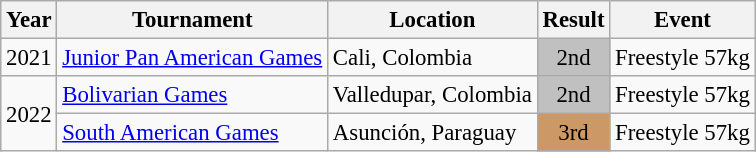<table class="wikitable" style="font-size:95%;">
<tr>
<th>Year</th>
<th>Tournament</th>
<th>Location</th>
<th>Result</th>
<th>Event</th>
</tr>
<tr>
<td>2021</td>
<td><a href='#'>Junior Pan American Games</a></td>
<td>Cali, Colombia</td>
<td align="center" bgcolor="silver">2nd</td>
<td>Freestyle 57kg</td>
</tr>
<tr>
<td rowspan=2>2022</td>
<td><a href='#'>Bolivarian Games</a></td>
<td>Valledupar, Colombia</td>
<td align="center" bgcolor="silver">2nd</td>
<td>Freestyle 57kg</td>
</tr>
<tr>
<td><a href='#'>South American Games</a></td>
<td>Asunción, Paraguay</td>
<td align="center" bgcolor="cc9966">3rd</td>
<td>Freestyle 57kg</td>
</tr>
</table>
